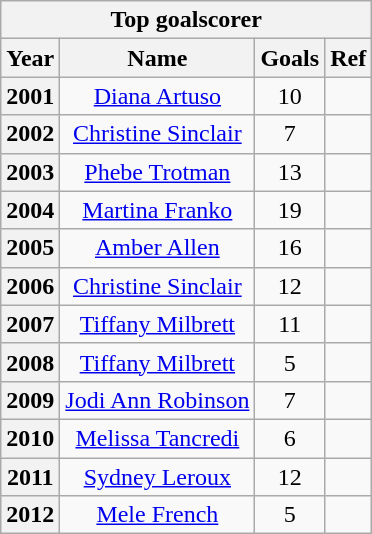<table class="wikitable" style="text-align: center">
<tr>
<th colspan="4">Top goalscorer</th>
</tr>
<tr>
<th>Year</th>
<th>Name</th>
<th>Goals</th>
<th>Ref</th>
</tr>
<tr>
<th>2001</th>
<td><a href='#'>Diana Artuso</a></td>
<td>10</td>
<td></td>
</tr>
<tr>
<th>2002</th>
<td><a href='#'>Christine Sinclair</a></td>
<td>7</td>
<td></td>
</tr>
<tr>
<th>2003</th>
<td><a href='#'>Phebe Trotman</a></td>
<td>13</td>
<td></td>
</tr>
<tr>
<th>2004</th>
<td><a href='#'>Martina Franko</a></td>
<td>19</td>
<td></td>
</tr>
<tr>
<th>2005</th>
<td><a href='#'>Amber Allen</a></td>
<td>16</td>
<td></td>
</tr>
<tr>
<th>2006</th>
<td><a href='#'>Christine Sinclair</a></td>
<td>12</td>
<td></td>
</tr>
<tr>
<th>2007</th>
<td><a href='#'>Tiffany Milbrett</a></td>
<td>11</td>
<td></td>
</tr>
<tr>
<th>2008</th>
<td><a href='#'>Tiffany Milbrett</a></td>
<td>5</td>
<td></td>
</tr>
<tr>
<th>2009</th>
<td><a href='#'>Jodi Ann Robinson</a></td>
<td>7</td>
<td></td>
</tr>
<tr>
<th>2010</th>
<td><a href='#'>Melissa Tancredi</a></td>
<td>6</td>
<td></td>
</tr>
<tr>
<th>2011</th>
<td><a href='#'>Sydney Leroux</a></td>
<td>12</td>
<td></td>
</tr>
<tr>
<th>2012</th>
<td><a href='#'>Mele French</a></td>
<td>5</td>
<td></td>
</tr>
</table>
